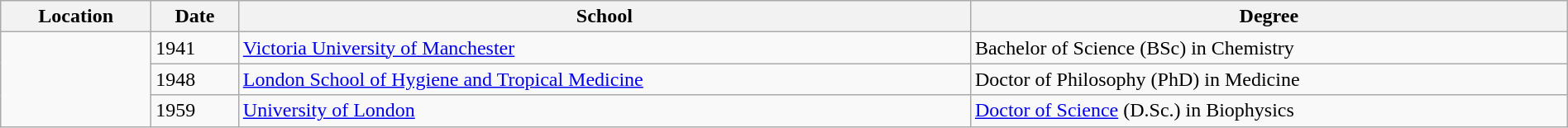<table class="wikitable" width="100%">
<tr>
<th>Location</th>
<th>Date</th>
<th>School</th>
<th>Degree</th>
</tr>
<tr>
<td rowspan="3"></td>
<td>1941</td>
<td><a href='#'>Victoria University of Manchester</a></td>
<td>Bachelor of Science (BSc) in Chemistry</td>
</tr>
<tr>
<td>1948</td>
<td><a href='#'>London School of Hygiene and Tropical Medicine</a></td>
<td>Doctor of Philosophy (PhD) in Medicine</td>
</tr>
<tr>
<td>1959</td>
<td><a href='#'>University of London</a></td>
<td><a href='#'>Doctor of Science</a> (D.Sc.) in Biophysics</td>
</tr>
</table>
